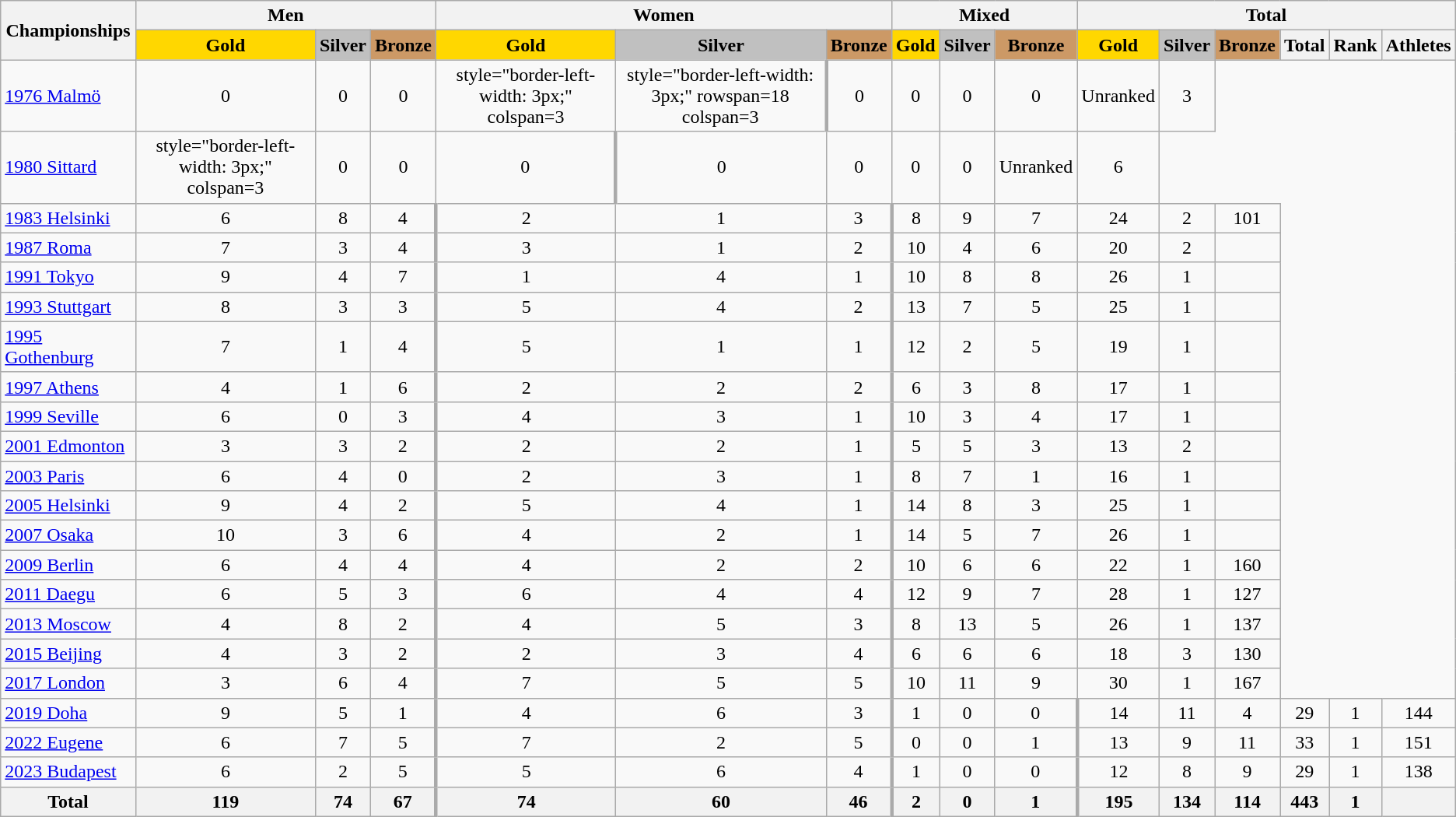<table class="wikitable" style="text-align:center">
<tr>
<th rowspan="2">Championships</th>
<th colspan="3">Men</th>
<th colspan="3">Women</th>
<th colspan="3">Mixed</th>
<th colspan="6">Total</th>
</tr>
<tr>
<th style="background-color: gold;">Gold</th>
<th style="background-color: silver;">Silver</th>
<th style="background-color: #cc9966;">Bronze</th>
<th style="background-color: gold;">Gold</th>
<th style="background-color: silver;">Silver</th>
<th style="background-color: #cc9966;">Bronze</th>
<th style="background-color: gold;">Gold</th>
<th style="background-color: silver;">Silver</th>
<th style="background-color: #cc9966;">Bronze</th>
<th style="background-color: gold;">Gold</th>
<th style="background-color: silver;">Silver</th>
<th style="background-color: #cc9966;">Bronze</th>
<th>Total</th>
<th>Rank</th>
<th>Athletes</th>
</tr>
<tr>
<td align="left"><a href='#'>1976 Malmö</a></td>
<td>0</td>
<td>0</td>
<td>0</td>
<td>style="border-left-width: 3px;" colspan=3 </td>
<td>style="border-left-width: 3px;" rowspan=18 colspan=3 </td>
<td style="border-left-width: 3px;">0</td>
<td>0</td>
<td>0</td>
<td>0</td>
<td>Unranked</td>
<td>3</td>
</tr>
<tr>
<td align="left"><a href='#'>1980 Sittard</a></td>
<td>style="border-left-width: 3px;" colspan=3 </td>
<td>0</td>
<td>0</td>
<td>0</td>
<td style="border-left-width: 3px;">0</td>
<td>0</td>
<td>0</td>
<td>0</td>
<td>Unranked</td>
<td>6</td>
</tr>
<tr>
<td align="left"><a href='#'>1983 Helsinki</a></td>
<td>6</td>
<td>8</td>
<td>4</td>
<td style="border-left-width: 3px;">2</td>
<td>1</td>
<td>3</td>
<td style="border-left-width: 3px;">8</td>
<td>9</td>
<td>7</td>
<td>24</td>
<td>2</td>
<td>101</td>
</tr>
<tr>
<td align="left"><a href='#'>1987 Roma</a></td>
<td>7</td>
<td>3</td>
<td>4</td>
<td style="border-left-width: 3px;">3</td>
<td>1</td>
<td>2</td>
<td style="border-left-width: 3px;">10</td>
<td>4</td>
<td>6</td>
<td>20</td>
<td>2</td>
<td></td>
</tr>
<tr>
<td align="left"><a href='#'>1991 Tokyo</a></td>
<td>9</td>
<td>4</td>
<td>7</td>
<td style="border-left-width: 3px;">1</td>
<td>4</td>
<td>1</td>
<td style="border-left-width: 3px;">10</td>
<td>8</td>
<td>8</td>
<td>26</td>
<td>1</td>
<td></td>
</tr>
<tr>
<td align="left"><a href='#'>1993 Stuttgart</a></td>
<td>8</td>
<td>3</td>
<td>3</td>
<td style="border-left-width: 3px;">5</td>
<td>4</td>
<td>2</td>
<td style="border-left-width: 3px;">13</td>
<td>7</td>
<td>5</td>
<td>25</td>
<td>1</td>
<td></td>
</tr>
<tr>
<td align="left"><a href='#'>1995 Gothenburg</a></td>
<td>7</td>
<td>1</td>
<td>4</td>
<td style="border-left-width: 3px;">5</td>
<td>1</td>
<td>1</td>
<td style="border-left-width: 3px;">12</td>
<td>2</td>
<td>5</td>
<td>19</td>
<td>1</td>
<td></td>
</tr>
<tr>
<td align="left"><a href='#'>1997 Athens</a></td>
<td>4</td>
<td>1</td>
<td>6</td>
<td style="border-left-width: 3px;">2</td>
<td>2</td>
<td>2</td>
<td style="border-left-width: 3px;">6</td>
<td>3</td>
<td>8</td>
<td>17</td>
<td>1</td>
<td></td>
</tr>
<tr>
<td align="left"><a href='#'>1999 Seville</a></td>
<td>6</td>
<td>0</td>
<td>3</td>
<td style="border-left-width: 3px;">4</td>
<td>3</td>
<td>1</td>
<td style="border-left-width: 3px;">10</td>
<td>3</td>
<td>4</td>
<td>17</td>
<td>1</td>
<td></td>
</tr>
<tr>
<td align="left"><a href='#'>2001 Edmonton</a></td>
<td>3</td>
<td>3</td>
<td>2</td>
<td style="border-left-width: 3px;">2</td>
<td>2</td>
<td>1</td>
<td style="border-left-width: 3px;">5</td>
<td>5</td>
<td>3</td>
<td>13</td>
<td>2</td>
<td></td>
</tr>
<tr>
<td align="left"><a href='#'>2003 Paris</a></td>
<td>6</td>
<td>4</td>
<td>0</td>
<td style="border-left-width: 3px;">2</td>
<td>3</td>
<td>1</td>
<td style="border-left-width: 3px;">8</td>
<td>7</td>
<td>1</td>
<td>16</td>
<td>1</td>
<td></td>
</tr>
<tr>
<td align="left"><a href='#'>2005 Helsinki</a></td>
<td>9</td>
<td>4</td>
<td>2</td>
<td style="border-left-width: 3px;">5</td>
<td>4</td>
<td>1</td>
<td style="border-left-width: 3px;">14</td>
<td>8</td>
<td>3</td>
<td>25</td>
<td>1</td>
<td></td>
</tr>
<tr>
<td align="left"><a href='#'>2007 Osaka</a></td>
<td>10</td>
<td>3</td>
<td>6</td>
<td style="border-left-width: 3px;">4</td>
<td>2</td>
<td>1</td>
<td style="border-left-width: 3px;">14</td>
<td>5</td>
<td>7</td>
<td>26</td>
<td>1</td>
<td></td>
</tr>
<tr>
<td align="left"><a href='#'>2009 Berlin</a></td>
<td>6</td>
<td>4</td>
<td>4</td>
<td style="border-left-width: 3px;">4</td>
<td>2</td>
<td>2</td>
<td style="border-left-width: 3px;">10</td>
<td>6</td>
<td>6</td>
<td>22</td>
<td>1</td>
<td>160</td>
</tr>
<tr>
<td align="left"><a href='#'>2011 Daegu</a></td>
<td>6</td>
<td>5</td>
<td>3</td>
<td style="border-left-width: 3px;">6</td>
<td>4</td>
<td>4</td>
<td style="border-left-width: 3px;">12</td>
<td>9</td>
<td>7</td>
<td>28</td>
<td>1</td>
<td>127</td>
</tr>
<tr>
<td align="left"><a href='#'>2013 Moscow</a></td>
<td>4</td>
<td>8</td>
<td>2</td>
<td style="border-left-width: 3px;">4</td>
<td>5</td>
<td>3</td>
<td style="border-left-width: 3px;">8</td>
<td>13</td>
<td>5</td>
<td>26</td>
<td>1</td>
<td>137</td>
</tr>
<tr>
<td align="left"><a href='#'>2015 Beijing</a></td>
<td>4</td>
<td>3</td>
<td>2</td>
<td style="border-left-width: 3px;">2</td>
<td>3</td>
<td>4</td>
<td style="border-left-width: 3px;">6</td>
<td>6</td>
<td>6</td>
<td>18</td>
<td>3</td>
<td>130</td>
</tr>
<tr>
<td align="left"><a href='#'>2017 London</a></td>
<td>3</td>
<td>6</td>
<td>4</td>
<td style="border-left-width: 3px;">7</td>
<td>5</td>
<td>5</td>
<td style="border-left-width: 3px;">10</td>
<td>11</td>
<td>9</td>
<td>30</td>
<td>1</td>
<td>167</td>
</tr>
<tr>
<td align="left"><a href='#'>2019 Doha</a></td>
<td>9</td>
<td>5</td>
<td>1</td>
<td style="border-left-width: 3px;">4</td>
<td>6</td>
<td>3</td>
<td style="border-left-width: 3px;">1</td>
<td>0</td>
<td>0</td>
<td style="border-left-width: 3px;">14</td>
<td>11</td>
<td>4</td>
<td>29</td>
<td>1</td>
<td>144</td>
</tr>
<tr>
<td align="left"><a href='#'>2022 Eugene</a></td>
<td>6</td>
<td>7</td>
<td>5</td>
<td style="border-left-width: 3px;">7</td>
<td>2</td>
<td>5</td>
<td style="border-left-width: 3px;">0</td>
<td>0</td>
<td>1</td>
<td style="border-left-width: 3px;">13</td>
<td>9</td>
<td>11</td>
<td>33</td>
<td>1</td>
<td>151</td>
</tr>
<tr>
<td align="left"><a href='#'>2023 Budapest</a></td>
<td>6</td>
<td>2</td>
<td>5</td>
<td style="border-left-width:3px;">5</td>
<td>6</td>
<td>4</td>
<td style="border-left-width:3px;">1</td>
<td>0</td>
<td>0</td>
<td style="border-left-width:3px;">12</td>
<td>8</td>
<td>9</td>
<td>29</td>
<td>1</td>
<td>138</td>
</tr>
<tr>
<th align="left"><strong>Total</strong></th>
<th><strong>119</strong></th>
<th><strong>74</strong></th>
<th><strong>67</strong></th>
<th style="border-left-width: 3px;"><strong>74</strong></th>
<th><strong>60</strong></th>
<th><strong>46</strong></th>
<th style="border-left-width: 3px;"><strong>2</strong></th>
<th><strong>0</strong></th>
<th><strong>1</strong></th>
<th style="border-left-width: 3px;"><strong>195</strong></th>
<th><strong>134</strong></th>
<th><strong>114</strong></th>
<th><strong>443</strong></th>
<th><strong>1</strong></th>
<th></th>
</tr>
</table>
